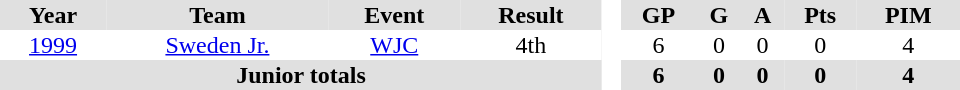<table border="0" cellpadding="1" cellspacing="0" style="text-align:center; width:40em">
<tr ALIGN="center" bgcolor="#e0e0e0">
<th>Year</th>
<th>Team</th>
<th>Event</th>
<th>Result</th>
<th rowspan="99" bgcolor="#ffffff"> </th>
<th>GP</th>
<th>G</th>
<th>A</th>
<th>Pts</th>
<th>PIM</th>
</tr>
<tr>
<td><a href='#'>1999</a></td>
<td><a href='#'>Sweden Jr.</a></td>
<td><a href='#'>WJC</a></td>
<td>4th</td>
<td>6</td>
<td>0</td>
<td>0</td>
<td>0</td>
<td>4</td>
</tr>
<tr bgcolor="#e0e0e0">
<td align="center" colspan=4><strong>Junior totals</strong></td>
<th>6</th>
<th>0</th>
<th>0</th>
<th>0</th>
<th>4</th>
</tr>
</table>
